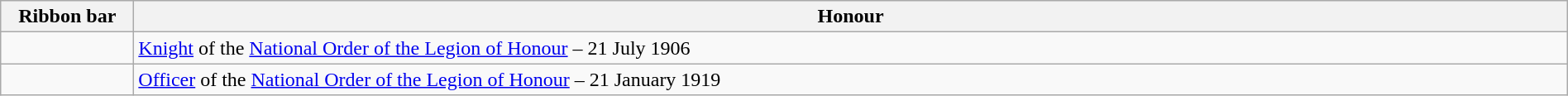<table class="wikitable"style="width:100%">
<tr>
<th style="width:100px;">Ribbon bar</th>
<th>Honour</th>
</tr>
<tr>
<td></td>
<td><a href='#'>Knight</a> of the <a href='#'>National Order of the Legion of Honour</a> – 21 July 1906</td>
</tr>
<tr>
<td></td>
<td><a href='#'>Officer</a> of the <a href='#'>National Order of the Legion of Honour</a> – 21 January 1919</td>
</tr>
</table>
